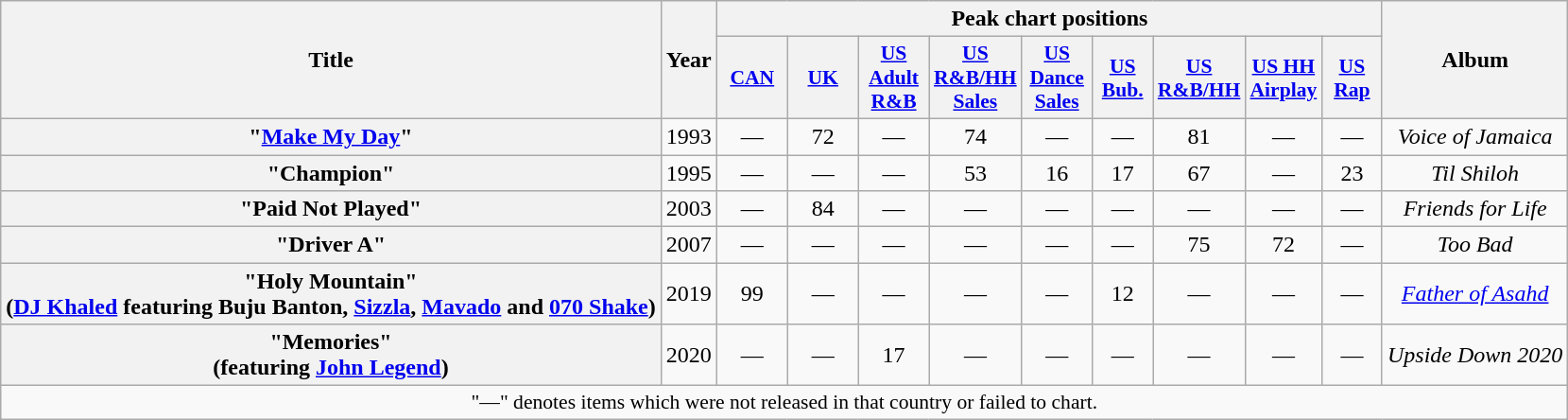<table class="wikitable plainrowheaders" style="text-align:center;">
<tr>
<th scope="col" rowspan="2">Title</th>
<th scope="col" rowspan="2">Year</th>
<th scope="col" colspan="9">Peak chart positions</th>
<th scope="col" rowspan="2">Album</th>
</tr>
<tr>
<th scope="col" style="width:3em;font-size:90%;"><a href='#'>CAN</a><br></th>
<th scope="col" style="width:3em;font-size:90%;"><a href='#'>UK</a><br></th>
<th scope="col" style="width:3em;font-size:90%;"><a href='#'>US Adult R&B</a><br></th>
<th scope="col" style="width:3em;font-size:90%;"><a href='#'>US R&B/HH Sales</a><br></th>
<th scope="col" style="width:3em;font-size:90%;"><a href='#'>US Dance Sales</a><br></th>
<th scope="col" style="width:2.5em;font-size:90%;"><a href='#'>US Bub.</a><br></th>
<th scope="col" style="width:2.5em;font-size:90%;"><a href='#'>US R&B/HH</a><br></th>
<th scope="col" style="width:3em;font-size:90%;"><a href='#'>US HH Airplay</a><br></th>
<th scope="col" style="width:2.5em;font-size:90%;"><a href='#'>US Rap</a><br></th>
</tr>
<tr>
<th scope="row">"<a href='#'>Make My Day</a>"</th>
<td>1993</td>
<td>—</td>
<td>72</td>
<td>—</td>
<td>74</td>
<td>—</td>
<td>—</td>
<td>81</td>
<td>—</td>
<td>—</td>
<td><em>Voice of Jamaica</em></td>
</tr>
<tr>
<th scope="row">"Champion"</th>
<td>1995</td>
<td>—</td>
<td>—</td>
<td>—</td>
<td>53</td>
<td>16</td>
<td>17</td>
<td>67</td>
<td>—</td>
<td>23</td>
<td><em>Til Shiloh</em></td>
</tr>
<tr>
<th scope="row">"Paid Not Played"</th>
<td>2003</td>
<td>—</td>
<td>84</td>
<td>—</td>
<td>—</td>
<td>—</td>
<td>—</td>
<td>—</td>
<td>—</td>
<td>—</td>
<td><em>Friends for Life</em></td>
</tr>
<tr>
<th scope="row">"Driver A"</th>
<td>2007</td>
<td>—</td>
<td>—</td>
<td>—</td>
<td>—</td>
<td>—</td>
<td>—</td>
<td>75</td>
<td>72</td>
<td>—</td>
<td><em>Too Bad</em></td>
</tr>
<tr>
<th scope="row">"Holy Mountain"<br><span>(<a href='#'>DJ Khaled</a> featuring Buju Banton, <a href='#'>Sizzla</a>, <a href='#'>Mavado</a> and <a href='#'>070 Shake</a>)</span></th>
<td>2019</td>
<td>99</td>
<td>—</td>
<td>—</td>
<td>—</td>
<td>—</td>
<td>12</td>
<td>—</td>
<td>—</td>
<td>—</td>
<td><em><a href='#'>Father of Asahd</a></em></td>
</tr>
<tr>
<th scope="row">"Memories"<br><span>(featuring <a href='#'>John Legend</a>)</span></th>
<td>2020</td>
<td>—</td>
<td>—</td>
<td>17</td>
<td>—</td>
<td>—</td>
<td>—</td>
<td>—</td>
<td>—</td>
<td>—</td>
<td><em>Upside Down 2020</em></td>
</tr>
<tr>
<td colspan="17" style="font-size:90%;">"—" denotes items which were not released in that country or failed to chart.</td>
</tr>
</table>
